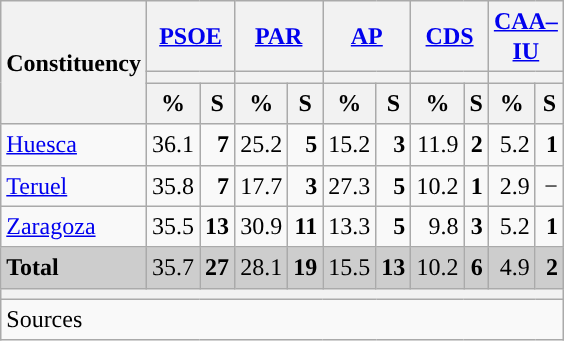<table class="wikitable sortable" style="text-align:right; line-height:20px;">
<tr>
<th rowspan="3">Constituency</th>
<th colspan="2" width="30px" class="unsortable"><a href='#'>PSOE</a></th>
<th colspan="2" width="30px" class="unsortable"><a href='#'>PAR</a></th>
<th colspan="2" width="30px" class="unsortable"><a href='#'>AP</a></th>
<th colspan="2" width="30px" class="unsortable"><a href='#'>CDS</a></th>
<th colspan="2" width="30px" class="unsortable"><a href='#'>CAA–IU</a></th>
</tr>
<tr>
<th colspan="2" style="background:"></th>
<th colspan="2" style="background:"></th>
<th colspan="2" style="background:"></th>
<th colspan="2" style="background:"></th>
<th colspan="2" style="background:"></th>
</tr>
<tr>
<th data-sort-type="number">%</th>
<th data-sort-type="number">S</th>
<th data-sort-type="number">%</th>
<th data-sort-type="number">S</th>
<th data-sort-type="number">%</th>
<th data-sort-type="number">S</th>
<th data-sort-type="number">%</th>
<th data-sort-type="number">S</th>
<th data-sort-type="number">%</th>
<th data-sort-type="number">S</th>
</tr>
<tr>
<td align="left"><a href='#'>Huesca</a></td>
<td style="background:">36.1</td>
<td><strong>7</strong></td>
<td>25.2</td>
<td><strong>5</strong></td>
<td>15.2</td>
<td><strong>3</strong></td>
<td>11.9</td>
<td><strong>2</strong></td>
<td>5.2</td>
<td><strong>1</strong></td>
</tr>
<tr>
<td align="left"><a href='#'>Teruel</a></td>
<td style="background:">35.8</td>
<td><strong>7</strong></td>
<td>17.7</td>
<td><strong>3</strong></td>
<td>27.3</td>
<td><strong>5</strong></td>
<td>10.2</td>
<td><strong>1</strong></td>
<td>2.9</td>
<td>−</td>
</tr>
<tr>
<td align="left"><a href='#'>Zaragoza</a></td>
<td style="background:">35.5</td>
<td><strong>13</strong></td>
<td>30.9</td>
<td><strong>11</strong></td>
<td>13.3</td>
<td><strong>5</strong></td>
<td>9.8</td>
<td><strong>3</strong></td>
<td>5.2</td>
<td><strong>1</strong></td>
</tr>
<tr style="background:#CDCDCD;">
<td align="left"><strong>Total</strong></td>
<td style="background:">35.7</td>
<td><strong>27</strong></td>
<td>28.1</td>
<td><strong>19</strong></td>
<td>15.5</td>
<td><strong>13</strong></td>
<td>10.2</td>
<td><strong>6</strong></td>
<td>4.9</td>
<td><strong>2</strong></td>
</tr>
<tr>
<th colspan="11"></th>
</tr>
<tr>
<th style="text-align:left; font-weight:normal; background:#F9F9F9" colspan="11">Sources</th>
</tr>
</table>
